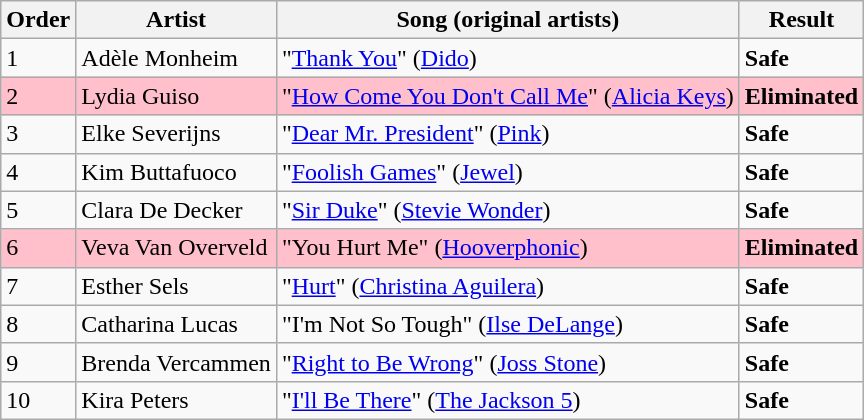<table class=wikitable>
<tr>
<th>Order</th>
<th>Artist</th>
<th>Song (original artists)</th>
<th>Result</th>
</tr>
<tr>
<td>1</td>
<td>Adèle Monheim</td>
<td>"<a href='#'>Thank You</a>" (<a href='#'>Dido</a>)</td>
<td><strong>Safe</strong></td>
</tr>
<tr style="background:pink;">
<td>2</td>
<td>Lydia Guiso</td>
<td>"<a href='#'>How Come You Don't Call Me</a>" (<a href='#'>Alicia Keys</a>)</td>
<td><strong>Eliminated</strong></td>
</tr>
<tr>
<td>3</td>
<td>Elke Severijns</td>
<td>"<a href='#'>Dear Mr. President</a>" (<a href='#'>Pink</a>)</td>
<td><strong>Safe</strong></td>
</tr>
<tr>
<td>4</td>
<td>Kim Buttafuoco</td>
<td>"<a href='#'>Foolish Games</a>" (<a href='#'>Jewel</a>)</td>
<td><strong>Safe</strong></td>
</tr>
<tr>
<td>5</td>
<td>Clara De Decker</td>
<td>"<a href='#'>Sir Duke</a>" (<a href='#'>Stevie Wonder</a>)</td>
<td><strong>Safe</strong></td>
</tr>
<tr style="background:pink;">
<td>6</td>
<td>Veva Van Overveld</td>
<td>"You Hurt Me" (<a href='#'>Hooverphonic</a>)</td>
<td><strong>Eliminated</strong></td>
</tr>
<tr>
<td>7</td>
<td>Esther Sels</td>
<td>"<a href='#'>Hurt</a>" (<a href='#'>Christina Aguilera</a>)</td>
<td><strong>Safe</strong></td>
</tr>
<tr>
<td>8</td>
<td>Catharina Lucas</td>
<td>"I'm Not So Tough" (<a href='#'>Ilse DeLange</a>)</td>
<td><strong>Safe</strong></td>
</tr>
<tr>
<td>9</td>
<td>Brenda Vercammen</td>
<td>"<a href='#'>Right to Be Wrong</a>" (<a href='#'>Joss Stone</a>)</td>
<td><strong>Safe</strong></td>
</tr>
<tr>
<td>10</td>
<td>Kira Peters</td>
<td>"<a href='#'>I'll Be There</a>" (<a href='#'>The Jackson 5</a>)</td>
<td><strong>Safe</strong></td>
</tr>
</table>
